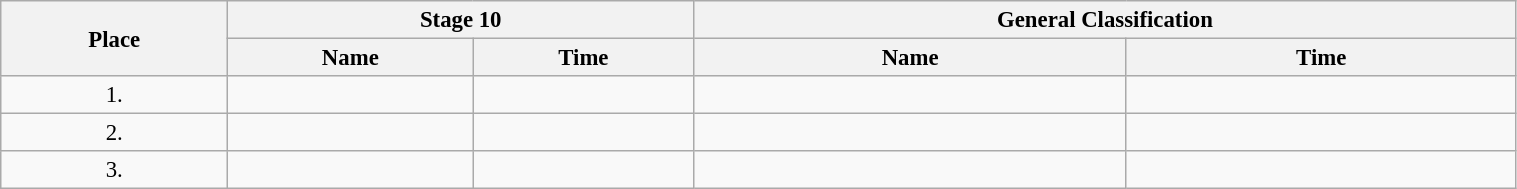<table class=wikitable style="font-size:95%" width="80%">
<tr>
<th rowspan="2">Place</th>
<th colspan="2">Stage 10</th>
<th colspan="2">General Classification</th>
</tr>
<tr>
<th>Name</th>
<th>Time</th>
<th>Name</th>
<th>Time</th>
</tr>
<tr>
<td align="center">1.</td>
<td></td>
<td></td>
<td></td>
<td></td>
</tr>
<tr>
<td align="center">2.</td>
<td></td>
<td></td>
<td></td>
<td></td>
</tr>
<tr>
<td align="center">3.</td>
<td></td>
<td></td>
<td></td>
<td></td>
</tr>
</table>
